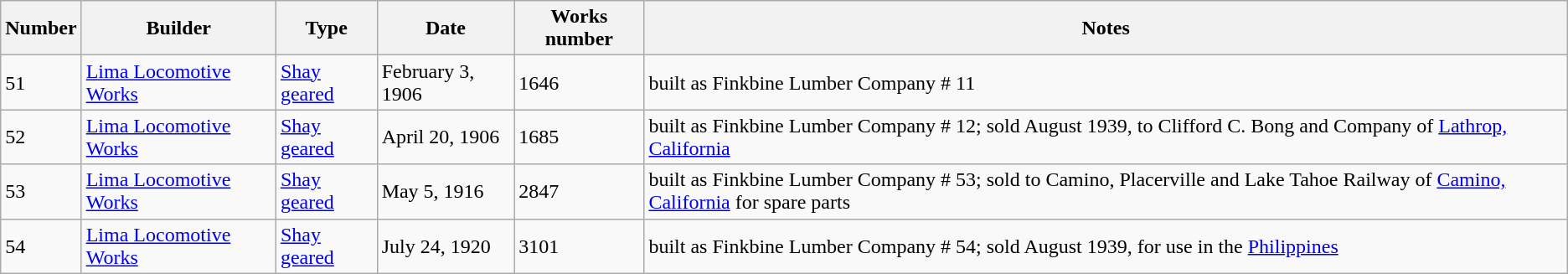<table class="wikitable">
<tr>
<th>Number</th>
<th>Builder</th>
<th>Type</th>
<th>Date</th>
<th>Works number</th>
<th>Notes</th>
</tr>
<tr>
<td>51</td>
<td><a href='#'>Lima Locomotive Works</a></td>
<td><a href='#'>Shay geared</a></td>
<td>February 3, 1906</td>
<td>1646</td>
<td>built as Finkbine Lumber Company # 11</td>
</tr>
<tr>
<td>52</td>
<td><a href='#'>Lima Locomotive Works</a></td>
<td><a href='#'>Shay geared</a></td>
<td>April 20, 1906</td>
<td>1685</td>
<td>built as Finkbine Lumber Company # 12; sold August 1939, to Clifford C. Bong and Company of <a href='#'>Lathrop, California</a></td>
</tr>
<tr>
<td>53</td>
<td><a href='#'>Lima Locomotive Works</a></td>
<td><a href='#'>Shay geared</a></td>
<td>May 5, 1916</td>
<td>2847</td>
<td>built as Finkbine Lumber Company # 53; sold to Camino, Placerville and Lake Tahoe Railway of <a href='#'>Camino, California</a> for spare parts</td>
</tr>
<tr>
<td>54</td>
<td><a href='#'>Lima Locomotive Works</a></td>
<td><a href='#'>Shay geared</a></td>
<td>July 24, 1920</td>
<td>3101</td>
<td>built as Finkbine Lumber Company # 54; sold August 1939, for use in the <a href='#'>Philippines</a></td>
</tr>
</table>
